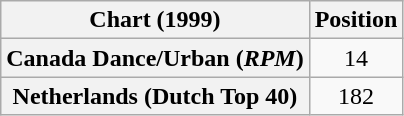<table class="wikitable plainrowheaders" style="text-align:center">
<tr>
<th scope="col">Chart (1999)</th>
<th scope="col">Position</th>
</tr>
<tr>
<th scope="row">Canada Dance/Urban (<em>RPM</em>)</th>
<td>14</td>
</tr>
<tr>
<th scope="row">Netherlands (Dutch Top 40)</th>
<td>182</td>
</tr>
</table>
